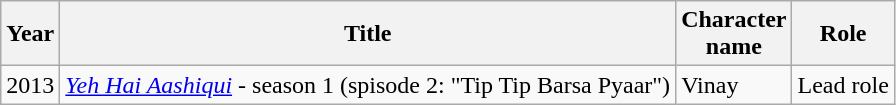<table class="wikitable sortable">
<tr>
<th>Year</th>
<th>Title</th>
<th>Character<br>name</th>
<th>Role</th>
</tr>
<tr>
<td>2013</td>
<td><em><a href='#'>Yeh Hai Aashiqui</a></em> - season 1 (spisode 2: "Tip Tip Barsa Pyaar")</td>
<td>Vinay</td>
<td>Lead role</td>
</tr>
</table>
